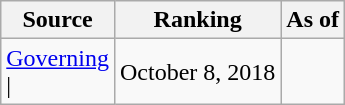<table class="wikitable" style="text-align:center">
<tr>
<th>Source</th>
<th>Ranking</th>
<th>As of</th>
</tr>
<tr>
<td align=left><a href='#'>Governing</a><br>| </td>
<td>October 8, 2018</td>
</tr>
</table>
